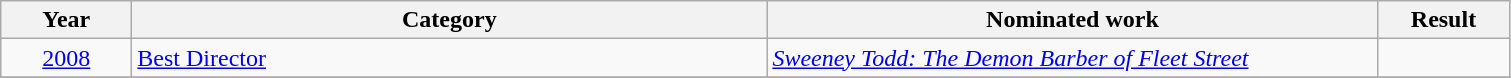<table class=wikitable>
<tr>
<th scope="col" style="width:5em;">Year</th>
<th scope="col" style="width:26em;">Category</th>
<th scope="col" style="width:25em;">Nominated work</th>
<th scope="col" style="width:5em;">Result</th>
</tr>
<tr>
<td style="text-align:center;" ,><a href='#'>2008</a></td>
<td><a href='#'>Best Director</a></td>
<td><em><a href='#'>Sweeney Todd: The Demon Barber of Fleet Street</a></em></td>
<td></td>
</tr>
<tr>
</tr>
</table>
